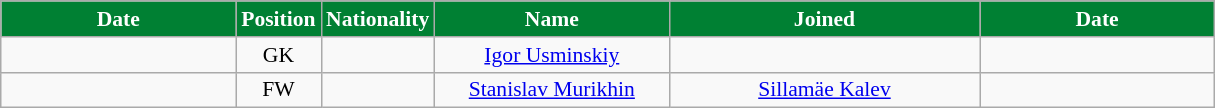<table class="wikitable"  style="text-align:center; font-size:90%; ">
<tr>
<th style="background:#008033; color:white; width:150px;">Date</th>
<th style="background:#008033; color:white; width:50px;">Position</th>
<th style="background:#008033; color:white; width:50px;">Nationality</th>
<th style="background:#008033; color:white; width:150px;">Name</th>
<th style="background:#008033; color:white; width:200px;">Joined</th>
<th style="background:#008033; color:white; width:150px;">Date</th>
</tr>
<tr>
<td></td>
<td>GK</td>
<td></td>
<td><a href='#'>Igor Usminskiy</a></td>
<td></td>
<td></td>
</tr>
<tr>
<td></td>
<td>FW</td>
<td></td>
<td><a href='#'>Stanislav Murikhin</a></td>
<td><a href='#'>Sillamäe Kalev</a></td>
<td></td>
</tr>
</table>
